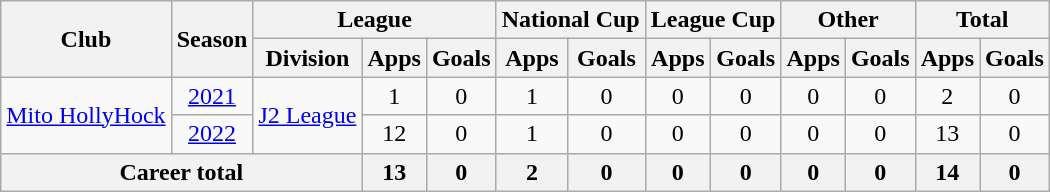<table class="wikitable" style="text-align: center">
<tr>
<th rowspan="2">Club</th>
<th rowspan="2">Season</th>
<th colspan="3">League</th>
<th colspan="2">National Cup</th>
<th colspan="2">League Cup</th>
<th colspan="2">Other</th>
<th colspan="2">Total</th>
</tr>
<tr>
<th>Division</th>
<th>Apps</th>
<th>Goals</th>
<th>Apps</th>
<th>Goals</th>
<th>Apps</th>
<th>Goals</th>
<th>Apps</th>
<th>Goals</th>
<th>Apps</th>
<th>Goals</th>
</tr>
<tr>
<td rowspan="2"><a href='#'>Mito HollyHock</a></td>
<td><a href='#'>2021</a></td>
<td rowspan="2"><a href='#'>J2 League</a></td>
<td>1</td>
<td>0</td>
<td>1</td>
<td>0</td>
<td>0</td>
<td>0</td>
<td>0</td>
<td>0</td>
<td>2</td>
<td>0</td>
</tr>
<tr>
<td><a href='#'>2022</a></td>
<td>12</td>
<td>0</td>
<td>1</td>
<td>0</td>
<td>0</td>
<td>0</td>
<td>0</td>
<td>0</td>
<td>13</td>
<td>0</td>
</tr>
<tr>
<th colspan="3">Career total</th>
<th>13</th>
<th>0</th>
<th>2</th>
<th>0</th>
<th>0</th>
<th>0</th>
<th>0</th>
<th>0</th>
<th>14</th>
<th>0</th>
</tr>
</table>
